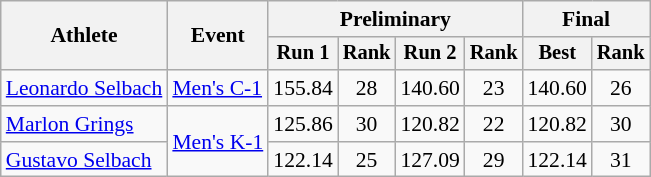<table class=wikitable style="font-size:90%">
<tr>
<th rowspan="2">Athlete</th>
<th rowspan="2">Event</th>
<th colspan="4">Preliminary</th>
<th colspan="2">Final</th>
</tr>
<tr style="font-size:95%">
<th>Run 1</th>
<th>Rank</th>
<th>Run 2</th>
<th>Rank</th>
<th>Best</th>
<th>Rank</th>
</tr>
<tr align=center>
<td align=left><a href='#'>Leonardo Selbach</a></td>
<td align=left rowspan=1><a href='#'>Men's C-1</a></td>
<td>155.84</td>
<td>28</td>
<td>140.60</td>
<td>23</td>
<td>140.60</td>
<td>26</td>
</tr>
<tr align=center>
<td align=left><a href='#'>Marlon Grings</a></td>
<td align=left rowspan=2><a href='#'>Men's K-1</a></td>
<td>125.86</td>
<td>30</td>
<td>120.82</td>
<td>22</td>
<td>120.82</td>
<td>30</td>
</tr>
<tr align=center>
<td align=left><a href='#'>Gustavo Selbach</a></td>
<td>122.14</td>
<td>25</td>
<td>127.09</td>
<td>29</td>
<td>122.14</td>
<td>31</td>
</tr>
</table>
